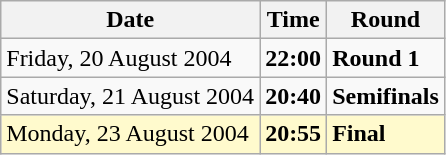<table class="wikitable">
<tr>
<th>Date</th>
<th>Time</th>
<th>Round</th>
</tr>
<tr>
<td>Friday, 20 August 2004</td>
<td><strong>22:00</strong></td>
<td><strong>Round 1</strong></td>
</tr>
<tr>
<td>Saturday, 21 August 2004</td>
<td><strong>20:40</strong></td>
<td><strong>Semifinals</strong></td>
</tr>
<tr style=background:lemonchiffon>
<td>Monday, 23 August 2004</td>
<td><strong>20:55</strong></td>
<td><strong>Final</strong></td>
</tr>
</table>
